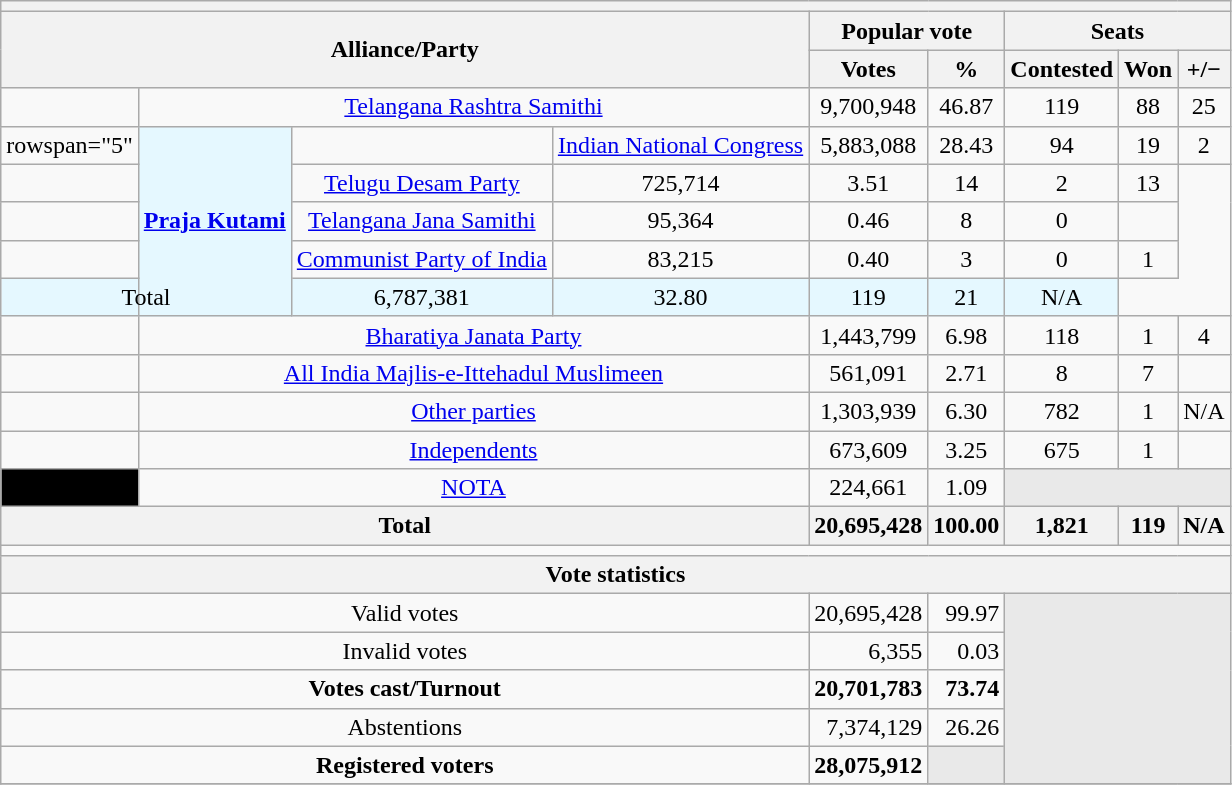<table class="wikitable sortable" style="text-align:center;">
<tr>
<th colspan="9"></th>
</tr>
<tr>
<th colspan="4" rowspan="2">Alliance/Party</th>
<th colspan="2">Popular vote</th>
<th colspan="3">Seats</th>
</tr>
<tr>
<th>Votes</th>
<th>%</th>
<th>Contested</th>
<th>Won</th>
<th><strong>+/−</strong></th>
</tr>
<tr>
<td></td>
<td colspan="3"><a href='#'>Telangana Rashtra Samithi</a></td>
<td>9,700,948</td>
<td>46.87</td>
<td>119</td>
<td>88</td>
<td> 25</td>
</tr>
<tr>
<td>rowspan="5" </td>
<th rowspan="5" style="background:#E5F8FF"><a href='#'>Praja Kutami</a></th>
<td></td>
<td><a href='#'>Indian National Congress</a></td>
<td>5,883,088</td>
<td>28.43</td>
<td>94</td>
<td>19</td>
<td> 2</td>
</tr>
<tr>
<td></td>
<td><a href='#'>Telugu Desam Party</a></td>
<td>725,714</td>
<td>3.51</td>
<td>14</td>
<td>2</td>
<td> 13</td>
</tr>
<tr>
<td></td>
<td><a href='#'>Telangana Jana Samithi</a></td>
<td>95,364</td>
<td>0.46</td>
<td>8</td>
<td>0</td>
<td></td>
</tr>
<tr>
<td></td>
<td><a href='#'>Communist Party of India</a></td>
<td>83,215</td>
<td>0.40</td>
<td>3</td>
<td>0</td>
<td> 1</td>
</tr>
<tr>
<td colspan="2" style="background:#E5F8FF">Total</td>
<td style="background:#E5F8FF">6,787,381</td>
<td style="background:#E5F8FF">32.80</td>
<td style="background:#E5F8FF">119</td>
<td style="background:#E5F8FF">21</td>
<td style="background:#E5F8FF">N/A</td>
</tr>
<tr>
<td></td>
<td colspan="3"><a href='#'>Bharatiya Janata Party</a></td>
<td>1,443,799</td>
<td>6.98</td>
<td>118</td>
<td>1</td>
<td> 4</td>
</tr>
<tr>
<td></td>
<td colspan="3"><a href='#'>All India Majlis-e-Ittehadul Muslimeen</a></td>
<td>561,091</td>
<td>2.71</td>
<td>8</td>
<td>7</td>
<td></td>
</tr>
<tr>
<td></td>
<td colspan="3"><a href='#'>Other parties</a></td>
<td>1,303,939</td>
<td>6.30</td>
<td>782</td>
<td>1</td>
<td>N/A</td>
</tr>
<tr>
<td></td>
<td colspan="3"><a href='#'>Independents</a></td>
<td>673,609</td>
<td>3.25</td>
<td>675</td>
<td>1</td>
<td></td>
</tr>
<tr>
<td bgcolor="black"></td>
<td colspan="3"><a href='#'>NOTA</a></td>
<td>224,661</td>
<td>1.09</td>
<th colspan="3" style="background-color:#E9E9E9"></th>
</tr>
<tr>
<th colspan="4">Total</th>
<th>20,695,428</th>
<th>100.00</th>
<th>1,821</th>
<th>119</th>
<th>N/A</th>
</tr>
<tr>
<td colspan="10"></td>
</tr>
<tr>
<th colspan="10">Vote statistics</th>
</tr>
<tr>
<td colspan="4">Valid votes</td>
<td align="right">20,695,428</td>
<td align="right">99.97</td>
<th colspan="4" rowspan="5" style="background-color:#E9E9E9"></th>
</tr>
<tr>
<td colspan="4">Invalid votes</td>
<td align="right">6,355</td>
<td align="right">0.03</td>
</tr>
<tr>
<td colspan="4"><strong>Votes cast/Turnout</strong></td>
<td align="right"><strong>20,701,783</strong></td>
<td align="right"><strong>73.74</strong></td>
</tr>
<tr>
<td colspan="4">Abstentions</td>
<td align="right">7,374,129</td>
<td align="right">26.26</td>
</tr>
<tr>
<td colspan="4"><strong>Registered voters</strong></td>
<td align="right"><strong>28,075,912</strong></td>
<td style="background-color:#E9E9E9"></td>
</tr>
<tr>
</tr>
</table>
